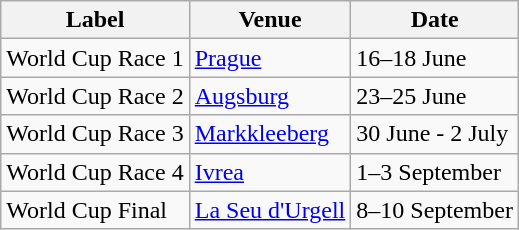<table class="wikitable">
<tr>
<th>Label</th>
<th>Venue</th>
<th>Date</th>
</tr>
<tr align=left>
<td>World Cup Race 1</td>
<td align=left> <a href='#'>Prague</a></td>
<td align=left>16–18 June</td>
</tr>
<tr align=left>
<td>World Cup Race 2</td>
<td align=left> <a href='#'>Augsburg</a></td>
<td align=left>23–25 June</td>
</tr>
<tr align=left>
<td>World Cup Race 3</td>
<td align=left> <a href='#'>Markkleeberg</a></td>
<td align=left>30 June - 2 July</td>
</tr>
<tr align=left>
<td>World Cup Race 4</td>
<td align=left> <a href='#'>Ivrea</a></td>
<td align=left>1–3 September</td>
</tr>
<tr align=left>
<td>World Cup Final</td>
<td align=left> <a href='#'>La Seu d'Urgell</a></td>
<td align=left>8–10 September</td>
</tr>
</table>
